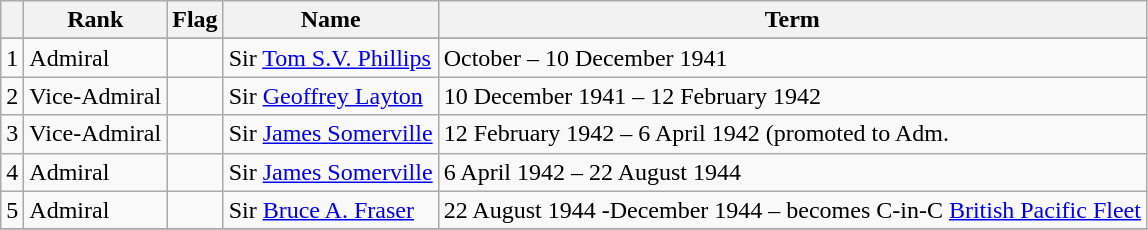<table class="wikitable">
<tr>
<th></th>
<th>Rank</th>
<th>Flag</th>
<th>Name</th>
<th>Term</th>
</tr>
<tr>
</tr>
<tr>
<td>1</td>
<td>Admiral</td>
<td></td>
<td>Sir <a href='#'>Tom S.V. Phillips</a></td>
<td>October – 10 December 1941</td>
</tr>
<tr>
<td>2</td>
<td>Vice-Admiral</td>
<td></td>
<td>Sir <a href='#'>Geoffrey Layton</a></td>
<td>10 December 1941 – 12 February 1942</td>
</tr>
<tr>
<td>3</td>
<td>Vice-Admiral</td>
<td></td>
<td>Sir <a href='#'>James Somerville</a></td>
<td>12 February 1942 – 6 April 1942 (promoted to Adm.</td>
</tr>
<tr>
<td>4</td>
<td>Admiral</td>
<td></td>
<td>Sir <a href='#'>James Somerville</a></td>
<td>6 April 1942 – 22 August 1944</td>
</tr>
<tr>
<td>5</td>
<td>Admiral</td>
<td></td>
<td>Sir <a href='#'>Bruce A. Fraser</a></td>
<td>22 August 1944 -December 1944 – becomes C-in-C <a href='#'>British Pacific Fleet</a></td>
</tr>
<tr>
</tr>
</table>
